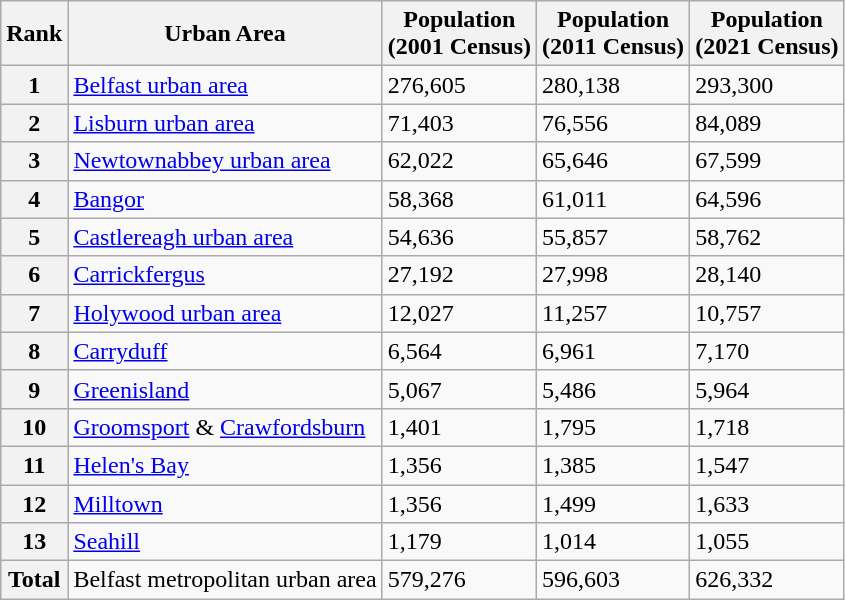<table class="wikitable sortable">
<tr>
<th>Rank</th>
<th>Urban Area</th>
<th>Population<br>(2001 Census)</th>
<th>Population<br>(2011 Census)</th>
<th>Population<br>(2021 Census)</th>
</tr>
<tr>
<th>1</th>
<td><a href='#'>Belfast urban area</a></td>
<td>276,605</td>
<td>280,138</td>
<td>293,300</td>
</tr>
<tr>
<th>2</th>
<td><a href='#'>Lisburn urban area</a></td>
<td>71,403</td>
<td>76,556</td>
<td>84,089</td>
</tr>
<tr>
<th>3</th>
<td><a href='#'>Newtownabbey urban area</a></td>
<td>62,022</td>
<td>65,646</td>
<td>67,599</td>
</tr>
<tr>
<th>4</th>
<td><a href='#'>Bangor</a></td>
<td>58,368</td>
<td>61,011</td>
<td>64,596</td>
</tr>
<tr>
<th>5</th>
<td><a href='#'>Castlereagh urban area</a></td>
<td>54,636</td>
<td>55,857</td>
<td>58,762</td>
</tr>
<tr>
<th>6</th>
<td><a href='#'>Carrickfergus</a></td>
<td>27,192</td>
<td>27,998</td>
<td>28,140</td>
</tr>
<tr>
<th>7</th>
<td><a href='#'>Holywood urban area</a></td>
<td>12,027</td>
<td>11,257</td>
<td>10,757</td>
</tr>
<tr>
<th>8</th>
<td><a href='#'>Carryduff</a></td>
<td>6,564</td>
<td>6,961</td>
<td>7,170</td>
</tr>
<tr>
<th>9</th>
<td><a href='#'>Greenisland</a></td>
<td>5,067</td>
<td>5,486</td>
<td>5,964</td>
</tr>
<tr>
<th>10</th>
<td><a href='#'>Groomsport</a> & <a href='#'>Crawfordsburn</a></td>
<td>1,401</td>
<td>1,795</td>
<td>1,718</td>
</tr>
<tr>
<th>11</th>
<td><a href='#'>Helen's Bay</a></td>
<td>1,356</td>
<td>1,385</td>
<td>1,547</td>
</tr>
<tr>
<th>12</th>
<td><a href='#'>Milltown</a></td>
<td>1,356</td>
<td>1,499</td>
<td>1,633</td>
</tr>
<tr>
<th>13</th>
<td><a href='#'>Seahill</a></td>
<td>1,179</td>
<td>1,014</td>
<td>1,055</td>
</tr>
<tr>
<th>Total</th>
<td>Belfast metropolitan urban area</td>
<td>579,276</td>
<td>596,603</td>
<td>626,332</td>
</tr>
</table>
